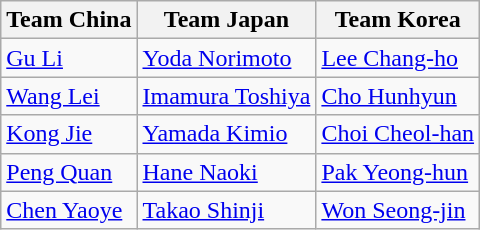<table class="wikitable">
<tr>
<th> Team China</th>
<th> Team Japan</th>
<th>Team Korea</th>
</tr>
<tr>
<td><a href='#'>Gu Li</a></td>
<td><a href='#'>Yoda Norimoto</a></td>
<td><a href='#'>Lee Chang-ho</a></td>
</tr>
<tr>
<td><a href='#'>Wang Lei</a></td>
<td><a href='#'>Imamura Toshiya</a></td>
<td><a href='#'>Cho Hunhyun</a></td>
</tr>
<tr>
<td><a href='#'>Kong Jie</a></td>
<td><a href='#'>Yamada Kimio</a></td>
<td><a href='#'>Choi Cheol-han</a></td>
</tr>
<tr>
<td><a href='#'>Peng Quan</a></td>
<td><a href='#'>Hane Naoki</a></td>
<td><a href='#'>Pak Yeong-hun</a></td>
</tr>
<tr>
<td><a href='#'>Chen Yaoye</a></td>
<td><a href='#'>Takao Shinji</a></td>
<td><a href='#'>Won Seong-jin</a></td>
</tr>
</table>
